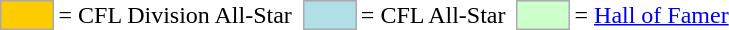<table>
<tr>
<td style="background-color:#FFCC00; border:1px solid #aaaaaa; width:2em;"></td>
<td>= CFL Division All-Star</td>
<td></td>
<td style="background-color:#B0E0E6; border:1px solid #aaaaaa; width:2em;"></td>
<td>= CFL All-Star</td>
<td></td>
<td style="background-color:#CCFFCC; border:1px solid #aaaaaa; width:2em;"></td>
<td>= <a href='#'>Hall of Famer</a></td>
</tr>
</table>
